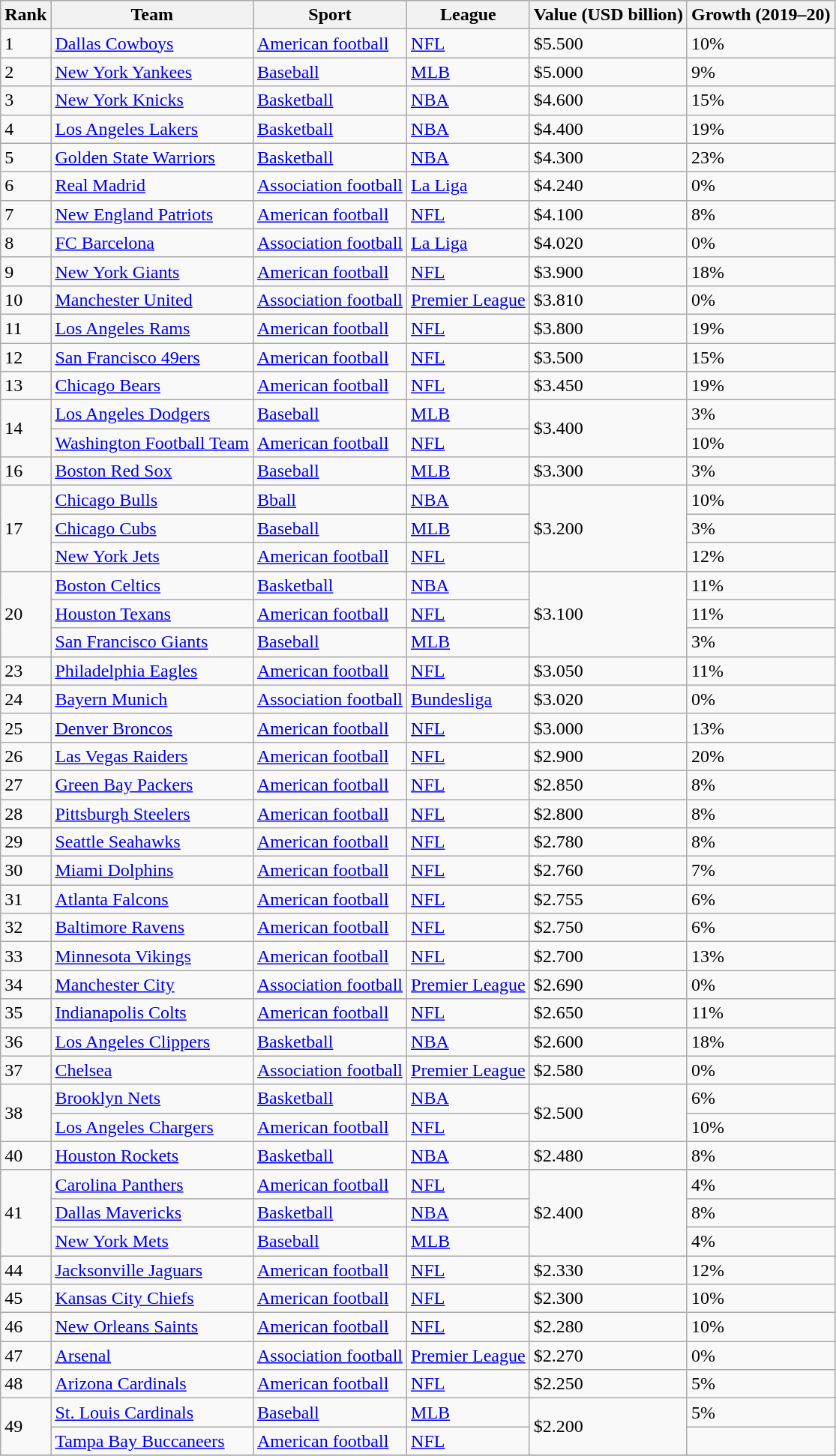<table class="wikitable sortable">
<tr>
<th>Rank</th>
<th>Team</th>
<th>Sport</th>
<th>League</th>
<th>Value (USD billion)</th>
<th>Growth (2019–20)</th>
</tr>
<tr>
<td>1</td>
<td> <a href='#'>Dallas Cowboys</a></td>
<td><a href='#'>American football</a></td>
<td><a href='#'>NFL</a></td>
<td>$5.500</td>
<td> 10%</td>
</tr>
<tr>
<td>2</td>
<td> <a href='#'>New York Yankees</a></td>
<td><a href='#'>Baseball</a></td>
<td><a href='#'>MLB</a></td>
<td>$5.000</td>
<td> 9%</td>
</tr>
<tr>
<td>3</td>
<td> <a href='#'>New York Knicks</a></td>
<td><a href='#'>Basketball</a></td>
<td><a href='#'>NBA</a></td>
<td>$4.600</td>
<td> 15%</td>
</tr>
<tr>
<td>4</td>
<td> <a href='#'>Los Angeles Lakers</a></td>
<td><a href='#'>Basketball</a></td>
<td><a href='#'>NBA</a></td>
<td>$4.400</td>
<td> 19%</td>
</tr>
<tr>
<td>5</td>
<td> <a href='#'>Golden State Warriors</a></td>
<td><a href='#'>Basketball</a></td>
<td><a href='#'>NBA</a></td>
<td>$4.300</td>
<td> 23%</td>
</tr>
<tr>
<td>6</td>
<td> <a href='#'>Real Madrid</a></td>
<td><a href='#'>Association football</a></td>
<td><a href='#'>La Liga</a></td>
<td>$4.240</td>
<td> 0%</td>
</tr>
<tr>
<td>7</td>
<td> <a href='#'>New England Patriots</a></td>
<td><a href='#'>American football</a></td>
<td><a href='#'>NFL</a></td>
<td>$4.100</td>
<td> 8%</td>
</tr>
<tr>
<td>8</td>
<td> <a href='#'>FC Barcelona</a></td>
<td><a href='#'>Association football</a></td>
<td><a href='#'>La Liga</a></td>
<td>$4.020</td>
<td> 0%</td>
</tr>
<tr>
<td>9</td>
<td> <a href='#'>New York Giants</a></td>
<td><a href='#'>American football</a></td>
<td><a href='#'>NFL</a></td>
<td>$3.900</td>
<td> 18%</td>
</tr>
<tr>
<td>10</td>
<td> <a href='#'>Manchester United</a></td>
<td><a href='#'>Association football</a></td>
<td><a href='#'>Premier League</a></td>
<td>$3.810</td>
<td> 0%</td>
</tr>
<tr>
<td>11</td>
<td> <a href='#'>Los Angeles Rams</a></td>
<td><a href='#'>American football</a></td>
<td><a href='#'>NFL</a></td>
<td>$3.800</td>
<td> 19%</td>
</tr>
<tr>
<td>12</td>
<td> <a href='#'>San Francisco 49ers</a></td>
<td><a href='#'>American football</a></td>
<td><a href='#'>NFL</a></td>
<td>$3.500</td>
<td> 15%</td>
</tr>
<tr>
<td>13</td>
<td> <a href='#'>Chicago Bears</a></td>
<td><a href='#'>American football</a></td>
<td><a href='#'>NFL</a></td>
<td>$3.450</td>
<td> 19%</td>
</tr>
<tr>
<td rowspan=2>14</td>
<td> <a href='#'>Los Angeles Dodgers</a></td>
<td><a href='#'>Baseball</a></td>
<td><a href='#'>MLB</a></td>
<td rowspan=2>$3.400</td>
<td> 3%</td>
</tr>
<tr>
<td> <a href='#'>Washington Football Team</a></td>
<td><a href='#'>American football</a></td>
<td><a href='#'>NFL</a></td>
<td> 10%</td>
</tr>
<tr>
<td>16</td>
<td> <a href='#'>Boston Red Sox</a></td>
<td><a href='#'>Baseball</a></td>
<td><a href='#'>MLB</a></td>
<td>$3.300</td>
<td> 3%</td>
</tr>
<tr>
<td rowspan=3>17</td>
<td> <a href='#'>Chicago Bulls</a></td>
<td><a href='#'>Bball</a></td>
<td><a href='#'>NBA</a></td>
<td rowspan=3>$3.200</td>
<td> 10%</td>
</tr>
<tr>
<td> <a href='#'>Chicago Cubs</a></td>
<td><a href='#'>Baseball</a></td>
<td><a href='#'>MLB</a></td>
<td> 3%</td>
</tr>
<tr>
<td> <a href='#'>New York Jets</a></td>
<td><a href='#'>American football</a></td>
<td><a href='#'>NFL</a></td>
<td> 12%</td>
</tr>
<tr>
<td rowspan=3>20</td>
<td> <a href='#'>Boston Celtics</a></td>
<td><a href='#'>Basketball</a></td>
<td><a href='#'>NBA</a></td>
<td rowspan=3>$3.100</td>
<td> 11%</td>
</tr>
<tr>
<td> <a href='#'>Houston Texans</a></td>
<td><a href='#'>American football</a></td>
<td><a href='#'>NFL</a></td>
<td> 11%</td>
</tr>
<tr>
<td> <a href='#'>San Francisco Giants</a></td>
<td><a href='#'>Baseball</a></td>
<td><a href='#'>MLB</a></td>
<td> 3%</td>
</tr>
<tr>
<td>23</td>
<td> <a href='#'>Philadelphia Eagles</a></td>
<td><a href='#'>American football</a></td>
<td><a href='#'>NFL</a></td>
<td>$3.050</td>
<td> 11%</td>
</tr>
<tr>
<td>24</td>
<td> <a href='#'>Bayern Munich</a></td>
<td><a href='#'>Association football</a></td>
<td><a href='#'>Bundesliga</a></td>
<td>$3.020</td>
<td> 0%</td>
</tr>
<tr>
<td>25</td>
<td> <a href='#'>Denver Broncos</a></td>
<td><a href='#'>American football</a></td>
<td><a href='#'>NFL</a></td>
<td>$3.000</td>
<td> 13%</td>
</tr>
<tr>
<td>26</td>
<td> <a href='#'>Las Vegas Raiders</a></td>
<td><a href='#'>American football</a></td>
<td><a href='#'>NFL</a></td>
<td>$2.900</td>
<td> 20%</td>
</tr>
<tr>
<td>27</td>
<td> <a href='#'>Green Bay Packers</a></td>
<td><a href='#'>American football</a></td>
<td><a href='#'>NFL</a></td>
<td>$2.850</td>
<td> 8%</td>
</tr>
<tr>
<td>28</td>
<td> <a href='#'>Pittsburgh Steelers</a></td>
<td><a href='#'>American football</a></td>
<td><a href='#'>NFL</a></td>
<td>$2.800</td>
<td> 8%</td>
</tr>
<tr>
<td>29</td>
<td> <a href='#'>Seattle Seahawks</a></td>
<td><a href='#'>American football</a></td>
<td><a href='#'>NFL</a></td>
<td>$2.780</td>
<td> 8%</td>
</tr>
<tr>
<td>30</td>
<td> <a href='#'>Miami Dolphins</a></td>
<td><a href='#'>American football</a></td>
<td><a href='#'>NFL</a></td>
<td>$2.760</td>
<td> 7%</td>
</tr>
<tr>
<td>31</td>
<td> <a href='#'>Atlanta Falcons</a></td>
<td><a href='#'>American football</a></td>
<td><a href='#'>NFL</a></td>
<td>$2.755</td>
<td> 6%</td>
</tr>
<tr>
<td>32</td>
<td> <a href='#'>Baltimore Ravens</a></td>
<td><a href='#'>American football</a></td>
<td><a href='#'>NFL</a></td>
<td>$2.750</td>
<td> 6%</td>
</tr>
<tr>
<td>33</td>
<td> <a href='#'>Minnesota Vikings</a></td>
<td><a href='#'>American football</a></td>
<td><a href='#'>NFL</a></td>
<td>$2.700</td>
<td> 13%</td>
</tr>
<tr>
<td>34</td>
<td> <a href='#'>Manchester City</a></td>
<td><a href='#'>Association football</a></td>
<td><a href='#'>Premier League</a></td>
<td>$2.690</td>
<td> 0%</td>
</tr>
<tr>
<td>35</td>
<td> <a href='#'>Indianapolis Colts</a></td>
<td><a href='#'>American football</a></td>
<td><a href='#'>NFL</a></td>
<td>$2.650</td>
<td> 11%</td>
</tr>
<tr>
<td>36</td>
<td> <a href='#'>Los Angeles Clippers</a></td>
<td><a href='#'>Basketball</a></td>
<td><a href='#'>NBA</a></td>
<td>$2.600</td>
<td> 18%</td>
</tr>
<tr>
<td>37</td>
<td> <a href='#'>Chelsea</a></td>
<td><a href='#'>Association football</a></td>
<td><a href='#'>Premier League</a></td>
<td>$2.580</td>
<td> 0%</td>
</tr>
<tr>
<td rowspan=2>38</td>
<td> <a href='#'>Brooklyn Nets</a></td>
<td><a href='#'>Basketball</a></td>
<td><a href='#'>NBA</a></td>
<td rowspan=2>$2.500</td>
<td> 6%</td>
</tr>
<tr>
<td> <a href='#'>Los Angeles Chargers</a></td>
<td><a href='#'>American football</a></td>
<td><a href='#'>NFL</a></td>
<td> 10%</td>
</tr>
<tr>
<td>40</td>
<td> <a href='#'>Houston Rockets</a></td>
<td><a href='#'>Basketball</a></td>
<td><a href='#'>NBA</a></td>
<td>$2.480</td>
<td> 8%</td>
</tr>
<tr>
<td rowspan=3>41</td>
<td> <a href='#'>Carolina Panthers</a></td>
<td><a href='#'>American football</a></td>
<td><a href='#'>NFL</a></td>
<td rowspan=3>$2.400</td>
<td> 4%</td>
</tr>
<tr>
<td> <a href='#'>Dallas Mavericks</a></td>
<td><a href='#'>Basketball</a></td>
<td><a href='#'>NBA</a></td>
<td> 8%</td>
</tr>
<tr>
<td> <a href='#'>New York Mets</a></td>
<td><a href='#'>Baseball</a></td>
<td><a href='#'>MLB</a></td>
<td> 4%</td>
</tr>
<tr>
<td>44</td>
<td> <a href='#'>Jacksonville Jaguars</a></td>
<td><a href='#'>American football</a></td>
<td><a href='#'>NFL</a></td>
<td>$2.330</td>
<td> 12%</td>
</tr>
<tr>
<td>45</td>
<td> <a href='#'>Kansas City Chiefs</a></td>
<td><a href='#'>American football</a></td>
<td><a href='#'>NFL</a></td>
<td>$2.300</td>
<td> 10%</td>
</tr>
<tr>
<td>46</td>
<td> <a href='#'>New Orleans Saints</a></td>
<td><a href='#'>American football</a></td>
<td><a href='#'>NFL</a></td>
<td>$2.280</td>
<td> 10%</td>
</tr>
<tr>
<td>47</td>
<td> <a href='#'>Arsenal</a></td>
<td><a href='#'>Association football</a></td>
<td><a href='#'>Premier League</a></td>
<td>$2.270</td>
<td> 0%</td>
</tr>
<tr>
<td>48</td>
<td> <a href='#'>Arizona Cardinals</a></td>
<td><a href='#'>American football</a></td>
<td><a href='#'>NFL</a></td>
<td>$2.250</td>
<td> 5%</td>
</tr>
<tr>
<td rowspan=2>49</td>
<td> <a href='#'>St. Louis Cardinals</a></td>
<td><a href='#'>Baseball</a></td>
<td><a href='#'>MLB</a></td>
<td rowspan=2>$2.200</td>
<td> 5%</td>
</tr>
<tr>
<td> <a href='#'>Tampa Bay Buccaneers</a></td>
<td><a href='#'>American football</a></td>
<td><a href='#'>NFL</a></td>
<td></td>
</tr>
<tr>
</tr>
</table>
